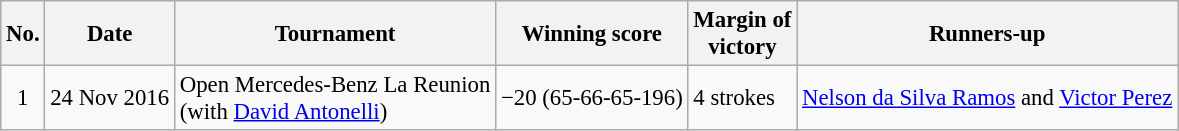<table class="wikitable" style="font-size:95%;">
<tr>
<th>No.</th>
<th>Date</th>
<th>Tournament</th>
<th>Winning score</th>
<th>Margin of<br>victory</th>
<th>Runners-up</th>
</tr>
<tr>
<td align=center>1</td>
<td align=right>24 Nov 2016</td>
<td>Open Mercedes-Benz La Reunion<br>(with  <a href='#'>David Antonelli</a>)</td>
<td>−20 (65-66-65-196)</td>
<td>4 strokes</td>
<td> <a href='#'>Nelson da Silva Ramos</a> and  <a href='#'>Victor Perez</a></td>
</tr>
</table>
